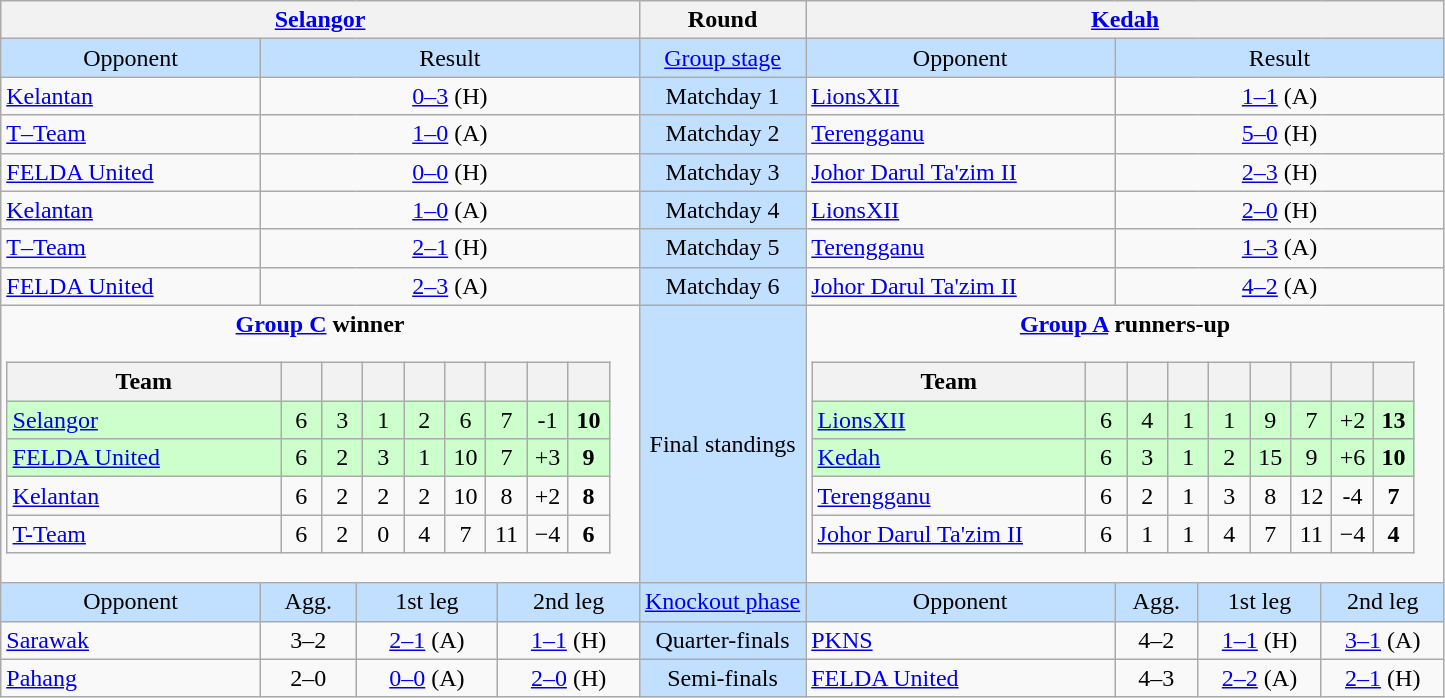<table class="wikitable" style="text-align:center">
<tr>
<th colspan=4><a href='#'>Selangor</a></th>
<th>Round</th>
<th colspan=4><a href='#'>Kedah</a></th>
</tr>
<tr style="background:#c1e0ff">
<td>Opponent</td>
<td colspan=3>Result</td>
<td><a href='#'>Group stage</a></td>
<td>Opponent</td>
<td colspan=3>Result</td>
</tr>
<tr>
<td align=left><a href='#'>Kelantan</a></td>
<td colspan=3><a href='#'>0–3</a> (H)</td>
<td style="background:#c1e0ff">Matchday 1</td>
<td align=left> <a href='#'>LionsXII</a></td>
<td colspan=3><a href='#'>1–1</a> (A)</td>
</tr>
<tr>
<td align=left><a href='#'>T–Team</a></td>
<td colspan=3><a href='#'>1–0</a> (A)</td>
<td style="background:#c1e0ff">Matchday 2</td>
<td align=left><a href='#'>Terengganu</a></td>
<td colspan=3><a href='#'>5–0</a> (H)</td>
</tr>
<tr>
<td align=left><a href='#'>FELDA United</a></td>
<td colspan=3><a href='#'>0–0</a> (H)</td>
<td style="background:#c1e0ff">Matchday 3</td>
<td align=left><a href='#'>Johor Darul Ta'zim II</a></td>
<td colspan=3><a href='#'>2–3</a> (H)</td>
</tr>
<tr>
<td align=left><a href='#'>Kelantan</a></td>
<td colspan=3><a href='#'>1–0</a> (A)</td>
<td style="background:#c1e0ff">Matchday 4</td>
<td align=left> <a href='#'>LionsXII</a></td>
<td colspan=3><a href='#'>2–0</a> (H)</td>
</tr>
<tr>
<td align=left><a href='#'>T–Team</a></td>
<td colspan=3><a href='#'>2–1</a> (H)</td>
<td style="background:#c1e0ff">Matchday 5</td>
<td align=left><a href='#'>Terengganu</a></td>
<td colspan=3><a href='#'>1–3</a> (A)</td>
</tr>
<tr>
<td align=left><a href='#'>FELDA United</a></td>
<td colspan=3><a href='#'>2–3</a> (A)</td>
<td style="background:#c1e0ff">Matchday 6</td>
<td align=left><a href='#'>Johor Darul Ta'zim II</a></td>
<td colspan=3><a href='#'>4–2</a> (A)</td>
</tr>
<tr>
<td colspan=4 valign=top><strong><a href='#'>Group C</a> winner</strong><br><table class="wikitable" style="text-align: center">
<tr>
<th width=175>Team</th>
<th width=20></th>
<th width=20></th>
<th width=20></th>
<th width=20></th>
<th width=20></th>
<th width=20></th>
<th width=20></th>
<th width=20></th>
</tr>
<tr style="background:#cfc">
<td align=left><a href='#'>Selangor</a></td>
<td>6</td>
<td>3</td>
<td>1</td>
<td>2</td>
<td>6</td>
<td>7</td>
<td>-1</td>
<td><strong>10</strong></td>
</tr>
<tr style="background:#cfc">
<td align=left><a href='#'>FELDA United</a></td>
<td>6</td>
<td>2</td>
<td>3</td>
<td>1</td>
<td>10</td>
<td>7</td>
<td>+3</td>
<td><strong>9</strong></td>
</tr>
<tr>
<td align=left><a href='#'>Kelantan</a></td>
<td>6</td>
<td>2</td>
<td>2</td>
<td>2</td>
<td>10</td>
<td>8</td>
<td>+2</td>
<td><strong>8</strong></td>
</tr>
<tr>
<td align=left><a href='#'>T-Team</a></td>
<td>6</td>
<td>2</td>
<td>0</td>
<td>4</td>
<td>7</td>
<td>11</td>
<td>−4</td>
<td><strong>6</strong></td>
</tr>
</table>
</td>
<td style="background:#c1e0ff">Final standings</td>
<td colspan=4 valign=top><strong><a href='#'>Group A</a> runners-up</strong><br><table class="wikitable" style="text-align: center">
<tr>
<th width=175>Team</th>
<th width=20></th>
<th width=20></th>
<th width=20></th>
<th width=20></th>
<th width=20></th>
<th width=20></th>
<th width=20></th>
<th width=20></th>
</tr>
<tr style="background:#cfc">
<td align=left> <a href='#'>LionsXII</a></td>
<td>6</td>
<td>4</td>
<td>1</td>
<td>1</td>
<td>9</td>
<td>7</td>
<td>+2</td>
<td><strong>13</strong></td>
</tr>
<tr style="background:#cfc">
<td align=left><a href='#'>Kedah</a></td>
<td>6</td>
<td>3</td>
<td>1</td>
<td>2</td>
<td>15</td>
<td>9</td>
<td>+6</td>
<td><strong>10</strong></td>
</tr>
<tr>
<td align=left><a href='#'>Terengganu</a></td>
<td>6</td>
<td>2</td>
<td>1</td>
<td>3</td>
<td>8</td>
<td>12</td>
<td>-4</td>
<td><strong>7</strong></td>
</tr>
<tr>
<td align=left><a href='#'>Johor Darul Ta'zim II</a></td>
<td>6</td>
<td>1</td>
<td>1</td>
<td>4</td>
<td>7</td>
<td>11</td>
<td>−4</td>
<td><strong>4</strong></td>
</tr>
</table>
</td>
</tr>
<tr style="background:#c1e0ff">
<td>Opponent</td>
<td>Agg.</td>
<td>1st leg</td>
<td>2nd leg</td>
<td><a href='#'>Knockout phase</a></td>
<td>Opponent</td>
<td>Agg.</td>
<td>1st leg</td>
<td>2nd leg</td>
</tr>
<tr>
<td align=left><a href='#'>Sarawak</a></td>
<td>3–2</td>
<td><a href='#'>2–1</a> (A)</td>
<td><a href='#'>1–1</a> (H)</td>
<td style="background:#c1e0ff">Quarter-finals</td>
<td align=left><a href='#'>PKNS</a></td>
<td>4–2</td>
<td><a href='#'>1–1</a> (H)</td>
<td><a href='#'>3–1</a> (A)</td>
</tr>
<tr>
<td align=left><a href='#'>Pahang</a></td>
<td>2–0</td>
<td><a href='#'>0–0</a> (A)</td>
<td><a href='#'>2–0</a> (H)</td>
<td style="background:#c1e0ff">Semi-finals</td>
<td align=left><a href='#'>FELDA United</a></td>
<td>4–3</td>
<td><a href='#'>2–2</a> (A)</td>
<td><a href='#'>2–1</a> (H)</td>
</tr>
</table>
